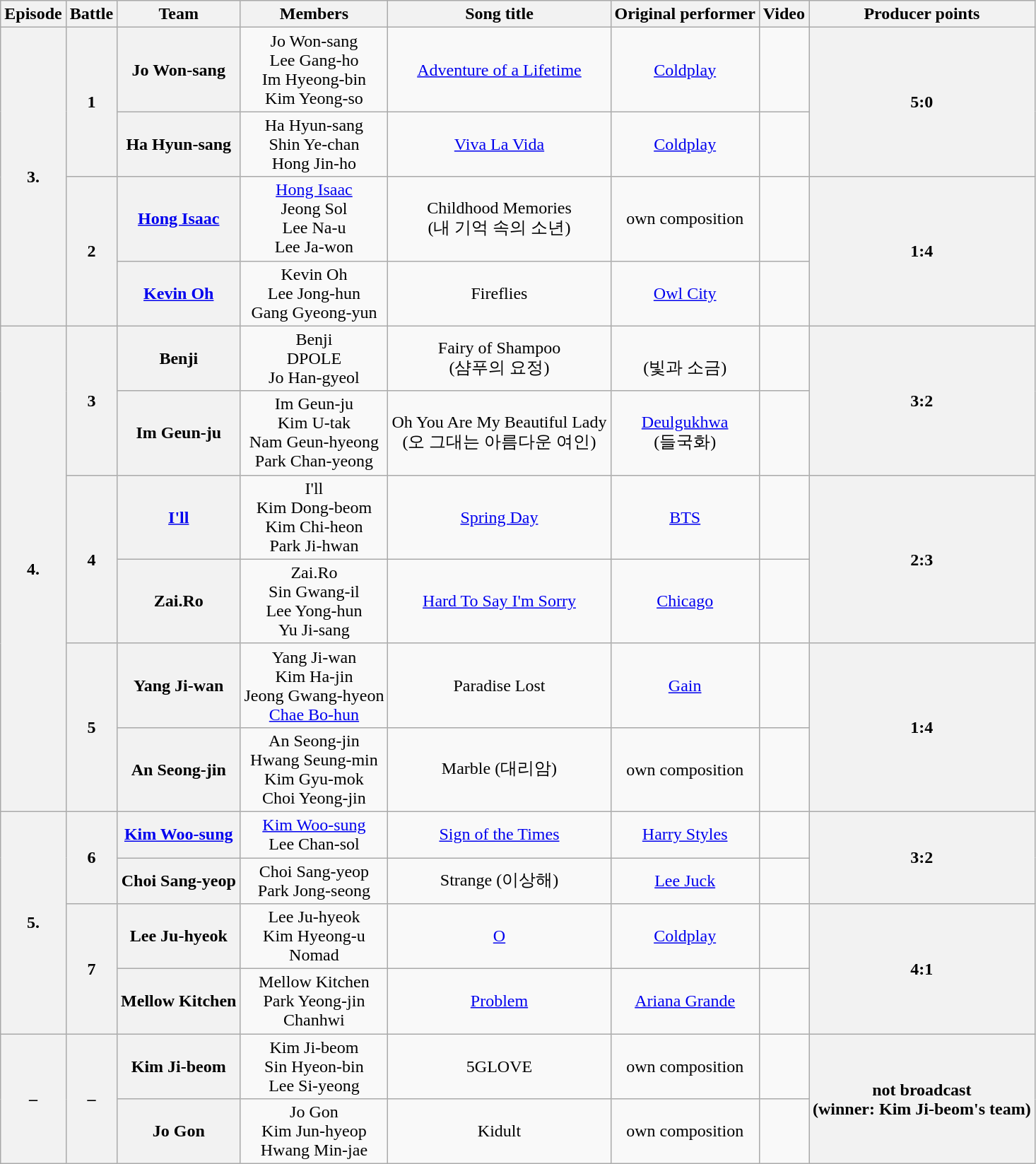<table class="wikitable plainrowheaders sortable" style="text-align:center;">
<tr>
<th>Episode</th>
<th>Battle</th>
<th>Team</th>
<th>Members</th>
<th>Song title</th>
<th>Original performer</th>
<th>Video</th>
<th>Producer points</th>
</tr>
<tr align="center">
<th rowspan="4">3.</th>
<th rowspan="2">1</th>
<th>Jo Won-sang</th>
<td>Jo Won-sang<br>Lee Gang-ho<br>Im Hyeong-bin<br>Kim Yeong-so</td>
<td><a href='#'>Adventure of a Lifetime</a></td>
<td><a href='#'>Coldplay</a></td>
<td></td>
<th rowspan=2>5:0</th>
</tr>
<tr align="center">
<th>Ha Hyun-sang</th>
<td>Ha Hyun-sang<br>Shin Ye-chan<br>Hong Jin-ho</td>
<td><a href='#'>Viva La Vida</a></td>
<td><a href='#'>Coldplay</a></td>
<td></td>
</tr>
<tr align="center">
<th rowspan="2">2</th>
<th><a href='#'>Hong Isaac</a></th>
<td><a href='#'>Hong Isaac</a><br>Jeong Sol<br>Lee Na-u<br>Lee Ja-won</td>
<td>Childhood Memories<br>(내 기억 속의 소년)</td>
<td>own composition</td>
<td></td>
<th rowspan=2>1:4</th>
</tr>
<tr align="center">
<th><a href='#'>Kevin Oh</a></th>
<td>Kevin Oh<br>Lee Jong-hun<br>Gang Gyeong-yun</td>
<td>Fireflies</td>
<td><a href='#'>Owl City</a></td>
<td></td>
</tr>
<tr align="center">
<th rowspan="6">4.</th>
<th rowspan="2">3</th>
<th>Benji</th>
<td>Benji<br>DPOLE<br>Jo Han-gyeol</td>
<td>Fairy of Shampoo <br>(샴푸의 요정)</td>
<td> <br> (빛과 소금)</td>
<td></td>
<th rowspan=2>3:2</th>
</tr>
<tr align="center">
<th>Im Geun-ju</th>
<td>Im Geun-ju<br>Kim U-tak<br>Nam Geun-hyeong<br>Park Chan-yeong</td>
<td>Oh You Are My Beautiful Lady<br>(오 그대는 아름다운 여인)</td>
<td><a href='#'>Deulgukhwa</a><br> (들국화)</td>
<td></td>
</tr>
<tr align="center">
<th rowspan="2">4</th>
<th><a href='#'>I'll</a></th>
<td>I'll<br>Kim Dong-beom<br>Kim Chi-heon<br>Park Ji-hwan</td>
<td><a href='#'>Spring Day</a></td>
<td><a href='#'>BTS</a></td>
<td></td>
<th rowspan=2>2:3</th>
</tr>
<tr align="center">
<th>Zai.Ro</th>
<td>Zai.Ro<br>Sin Gwang-il<br>Lee Yong-hun<br>Yu Ji-sang</td>
<td><a href='#'>Hard To Say I'm Sorry</a></td>
<td><a href='#'>Chicago</a></td>
<td></td>
</tr>
<tr align="center">
<th rowspan="2">5</th>
<th>Yang Ji-wan</th>
<td>Yang Ji-wan<br>Kim Ha-jin<br>Jeong Gwang-hyeon<br><a href='#'>Chae Bo-hun</a></td>
<td>Paradise Lost</td>
<td><a href='#'>Gain</a></td>
<td></td>
<th rowspan=2>1:4</th>
</tr>
<tr align="center">
<th>An Seong-jin</th>
<td>An Seong-jin<br>Hwang Seung-min<br>Kim Gyu-mok<br>Choi Yeong-jin</td>
<td>Marble (대리암)</td>
<td>own composition</td>
<td></td>
</tr>
<tr align="center">
<th rowspan="4">5.</th>
<th rowspan="2">6</th>
<th><a href='#'>Kim Woo-sung</a></th>
<td><a href='#'>Kim Woo-sung</a><br>Lee Chan-sol</td>
<td><a href='#'>Sign of the Times</a></td>
<td><a href='#'>Harry Styles</a></td>
<td></td>
<th rowspan=2>3:2</th>
</tr>
<tr align="center">
<th>Choi Sang-yeop</th>
<td>Choi Sang-yeop<br>Park Jong-seong</td>
<td>Strange (이상해)</td>
<td><a href='#'>Lee Juck</a></td>
<td></td>
</tr>
<tr align="center">
<th rowspan="2">7</th>
<th>Lee Ju-hyeok</th>
<td>Lee Ju-hyeok<br>Kim Hyeong-u<br>Nomad</td>
<td><a href='#'>O</a></td>
<td><a href='#'>Coldplay</a></td>
<td></td>
<th rowspan=2>4:1</th>
</tr>
<tr align="center">
<th>Mellow Kitchen</th>
<td>Mellow Kitchen<br>Park Yeong-jin<br>Chanhwi</td>
<td><a href='#'>Problem</a></td>
<td><a href='#'>Ariana Grande</a></td>
<td></td>
</tr>
<tr>
<th rowspan="2">–</th>
<th rowspan="2">–</th>
<th>Kim Ji-beom</th>
<td>Kim Ji-beom<br>Sin Hyeon-bin<br>Lee Si-yeong</td>
<td>5GLOVE</td>
<td>own composition</td>
<td></td>
<th rowspan="2">not broadcast<br>(winner: Kim Ji-beom's team)</th>
</tr>
<tr>
<th>Jo Gon</th>
<td>Jo Gon<br>Kim Jun-hyeop<br>Hwang Min-jae</td>
<td>Kidult</td>
<td>own composition</td>
<td></td>
</tr>
</table>
